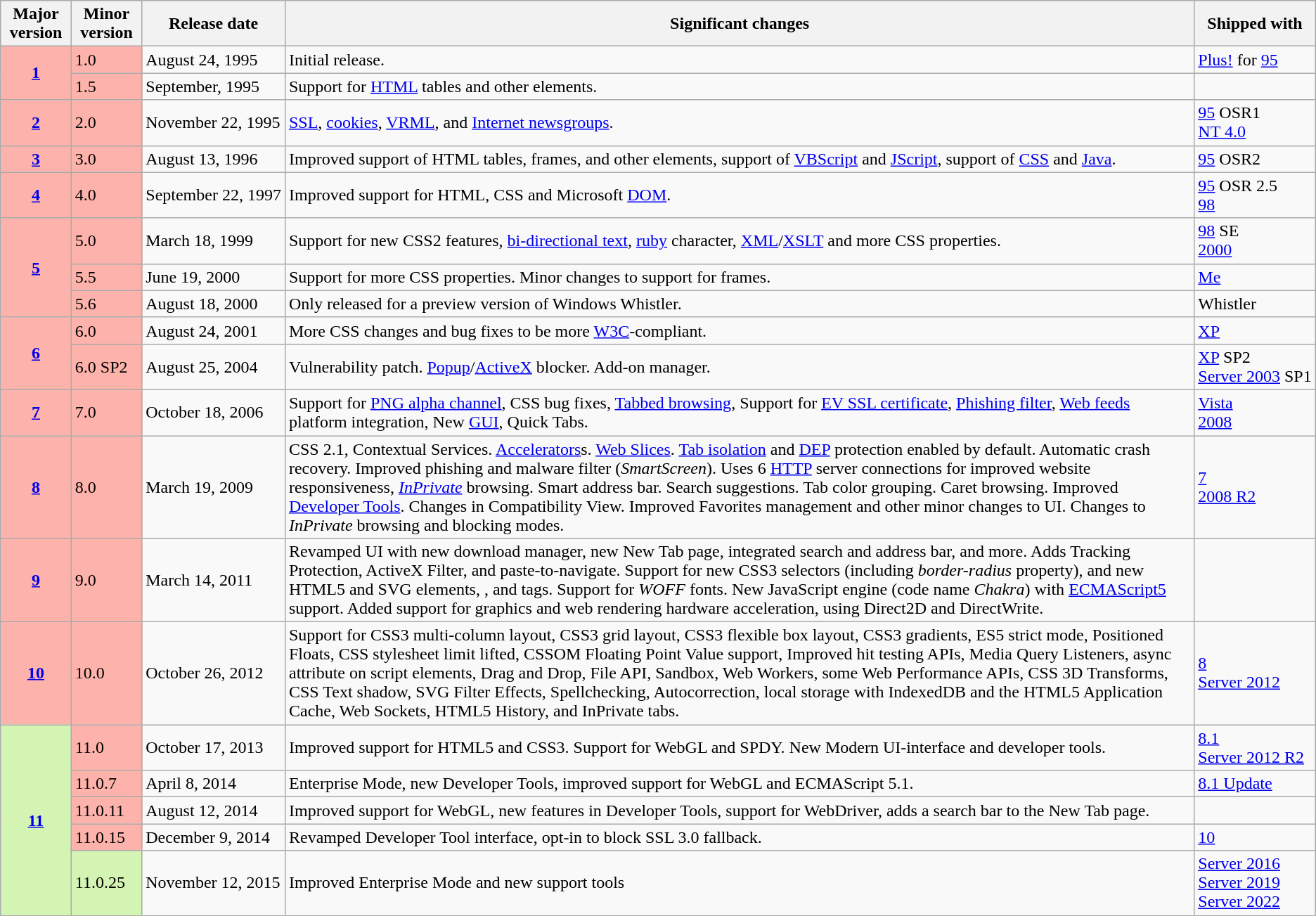<table class="wikitable">
<tr>
<th>Major version</th>
<th>Minor version</th>
<th>Release date</th>
<th>Significant changes</th>
<th>Shipped with</th>
</tr>
<tr>
<th style="background-color:#fdb3ab;" rowspan="2"><a href='#'>1</a></th>
<td style="background-color:#fdb3ab;">1.0</td>
<td style="white-space: nowrap;">August 24, 1995</td>
<td>Initial release.</td>
<td><a href='#'>Plus!</a> for <a href='#'>95</a></td>
</tr>
<tr>
<td style="background-color:#fdb3ab;">1.5</td>
<td style="white-space: nowrap;">September, 1995</td>
<td>Support for <a href='#'>HTML</a> tables and other elements.</td>
<td></td>
</tr>
<tr>
<th style="background-color:#fdb3ab;"><a href='#'>2</a></th>
<td style="background-color:#fdb3ab;">2.0</td>
<td style="white-space: nowrap;">November 22, 1995</td>
<td><a href='#'>SSL</a>, <a href='#'>cookies</a>, <a href='#'>VRML</a>, and <a href='#'>Internet newsgroups</a>.</td>
<td><a href='#'>95</a> OSR1 <br> <a href='#'>NT 4.0</a></td>
</tr>
<tr>
<th style="background-color:#fdb3ab;"><a href='#'>3</a></th>
<td style="background-color:#fdb3ab;">3.0</td>
<td style="white-space: nowrap;">August 13, 1996</td>
<td>Improved support of HTML tables, frames, and other elements, support of <a href='#'>VBScript</a> and <a href='#'>JScript</a>, support of <a href='#'>CSS</a> and <a href='#'>Java</a>.</td>
<td><a href='#'>95</a> OSR2</td>
</tr>
<tr>
<th style="background-color:#fdb3ab;"><a href='#'>4</a></th>
<td style="background-color:#fdb3ab;">4.0</td>
<td style="white-space: nowrap;">September 22, 1997</td>
<td>Improved support for HTML, CSS and Microsoft <a href='#'>DOM</a>.</td>
<td><a href='#'>95</a> OSR 2.5<br><a href='#'>98</a></td>
</tr>
<tr>
<th style="background-color:#fdb3ab;" rowspan="3"><a href='#'>5</a></th>
<td style="background-color:#fdb3ab;">5.0</td>
<td style="white-space: nowrap;">March 18, 1999</td>
<td>Support for new CSS2 features, <a href='#'>bi-directional text</a>, <a href='#'>ruby</a> character, <a href='#'>XML</a>/<a href='#'>XSLT</a> and more CSS properties.</td>
<td><a href='#'>98</a> SE<br><a href='#'>2000</a></td>
</tr>
<tr>
<td style="background-color:#fdb3ab;">5.5</td>
<td style="white-space: nowrap;">June 19, 2000</td>
<td>Support for more CSS properties. Minor changes to support for frames.</td>
<td><a href='#'>Me</a></td>
</tr>
<tr>
<td style="background-color:#fdb3ab;">5.6</td>
<td style="white-space: nowrap;">August 18, 2000</td>
<td>Only released for a preview version of Windows Whistler.</td>
<td>Whistler</td>
</tr>
<tr>
<th style="background-color:#fdb3ab;" rowspan="2"><a href='#'>6</a></th>
<td style="background-color:#fdb3ab;">6.0</td>
<td style="white-space: nowrap;">August 24, 2001</td>
<td>More CSS changes and bug fixes to be more <a href='#'>W3C</a>-compliant.</td>
<td><a href='#'>XP</a></td>
</tr>
<tr>
<td style="background-color:#fdb3ab;">6.0 SP2</td>
<td style="white-space: nowrap;">August 25, 2004</td>
<td>Vulnerability patch. <a href='#'>Popup</a>/<a href='#'>ActiveX</a> blocker. Add-on manager.</td>
<td style="white-space: nowrap;"><a href='#'>XP</a> SP2 <br> <a href='#'>Server 2003</a> SP1</td>
</tr>
<tr>
<th style="background-color:#fdb3ab;"><a href='#'>7</a></th>
<td style="background-color:#fdb3ab;">7.0</td>
<td style="white-space: nowrap;">October 18, 2006</td>
<td>Support for <a href='#'>PNG alpha channel</a>, CSS bug fixes, <a href='#'>Tabbed browsing</a>, Support for <a href='#'>EV SSL certificate</a>, <a href='#'>Phishing filter</a>, <a href='#'>Web feeds</a> platform integration, New <a href='#'>GUI</a>, Quick Tabs.</td>
<td><a href='#'>Vista</a><br><a href='#'>2008</a></td>
</tr>
<tr>
<th style="background-color:#fdb3ab;"><a href='#'>8</a></th>
<td style="background-color:#fdb3ab;">8.0</td>
<td style="white-space: nowrap;">March 19, 2009</td>
<td>CSS 2.1, Contextual Services. <a href='#'>Accelerators</a>s. <a href='#'>Web Slices</a>. <a href='#'>Tab isolation</a> and <a href='#'>DEP</a> protection enabled by default. Automatic crash recovery. Improved phishing and malware filter (<em>SmartScreen</em>). Uses 6 <a href='#'>HTTP</a> server connections for improved website responsiveness, <em><a href='#'>InPrivate</a></em> browsing. Smart address bar. Search suggestions. Tab color grouping. Caret browsing. Improved <a href='#'>Developer Tools</a>. Changes in Compatibility View. Improved Favorites management and other minor changes to UI. Changes to <em>InPrivate</em> browsing and blocking modes.</td>
<td><a href='#'>7</a><br><a href='#'>2008 R2</a></td>
</tr>
<tr>
<th style="background-color:#fdb3ab;"><a href='#'>9</a></th>
<td style="background-color:#fdb3ab;">9.0</td>
<td style="white-space: nowrap;">March 14, 2011</td>
<td>Revamped UI with new download manager, new New Tab page, integrated search and address bar, and more. Adds Tracking Protection, ActiveX Filter, and paste-to-navigate. Support for new CSS3 selectors (including <em>border-radius</em> property), and new HTML5 and SVG elements, <code></code>, <code></code> and <code></code> tags. Support for <em>WOFF</em> fonts. New JavaScript engine (code name <em>Chakra</em>) with <a href='#'>ECMAScript5</a> support. Added support for graphics and web rendering hardware acceleration, using Direct2D and DirectWrite.</td>
<td></td>
</tr>
<tr>
<th style="background-color:#fdb3ab;"><a href='#'>10</a></th>
<td style="background-color:#fdb3ab;">10.0</td>
<td style="white-space: nowrap;">October 26, 2012</td>
<td>Support for CSS3 multi-column layout, CSS3 grid layout, CSS3 flexible box layout, CSS3 gradients, ES5 strict mode, Positioned Floats, CSS stylesheet limit lifted, CSSOM Floating Point Value support, Improved hit testing APIs, Media Query Listeners, async attribute on script elements, Drag and Drop, File API, Sandbox, Web Workers, some Web Performance APIs, CSS 3D Transforms, CSS Text shadow, SVG Filter Effects, Spellchecking, Autocorrection, local storage with IndexedDB and the HTML5 Application Cache, Web Sockets, HTML5 History, and InPrivate tabs.</td>
<td><a href='#'>8</a><br><a href='#'>Server 2012</a></td>
</tr>
<tr>
<th style="background-color:#d4f4b4;" rowspan="5"><a href='#'>11</a></th>
<td style="background-color:#fdb3ab;">11.0</td>
<td style="white-space: nowrap;">October 17, 2013</td>
<td>Improved support for HTML5 and CSS3. Support for WebGL and SPDY. New Modern UI-interface and developer tools.</td>
<td><a href='#'>8.1</a><br><a href='#'>Server 2012 R2</a></td>
</tr>
<tr>
<td style="background-color:#fdb3ab;">11.0.7</td>
<td style="white-space: nowrap;">April 8, 2014</td>
<td>Enterprise Mode, new Developer Tools, improved support for WebGL and ECMAScript 5.1.</td>
<td><a href='#'>8.1 Update</a></td>
</tr>
<tr>
<td style="background-color:#fdb3ab;">11.0.11</td>
<td style="white-space: nowrap;">August 12, 2014</td>
<td>Improved support for WebGL, new features in Developer Tools, support for WebDriver, adds a search bar to the New Tab page.</td>
<td></td>
</tr>
<tr>
<td style="background-color:#fdb3ab;">11.0.15</td>
<td style="white-space: nowrap;">December 9, 2014</td>
<td>Revamped Developer Tool interface, opt-in to block SSL 3.0 fallback.</td>
<td><a href='#'>10</a></td>
</tr>
<tr>
<td style="background-color:#d4f4b4;">11.0.25</td>
<td style="white-space: nowrap;">November 12, 2015</td>
<td>Improved Enterprise Mode and new support tools</td>
<td><a href='#'>Server 2016</a><br><a href='#'>Server 2019</a><br><a href='#'>Server 2022</a></td>
</tr>
</table>
